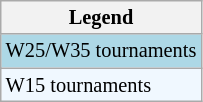<table class="wikitable" style="font-size:85%">
<tr>
<th>Legend</th>
</tr>
<tr style="background:lightblue;">
<td>W25/W35 tournaments</td>
</tr>
<tr style="background:#f0f8ff;">
<td>W15 tournaments</td>
</tr>
</table>
